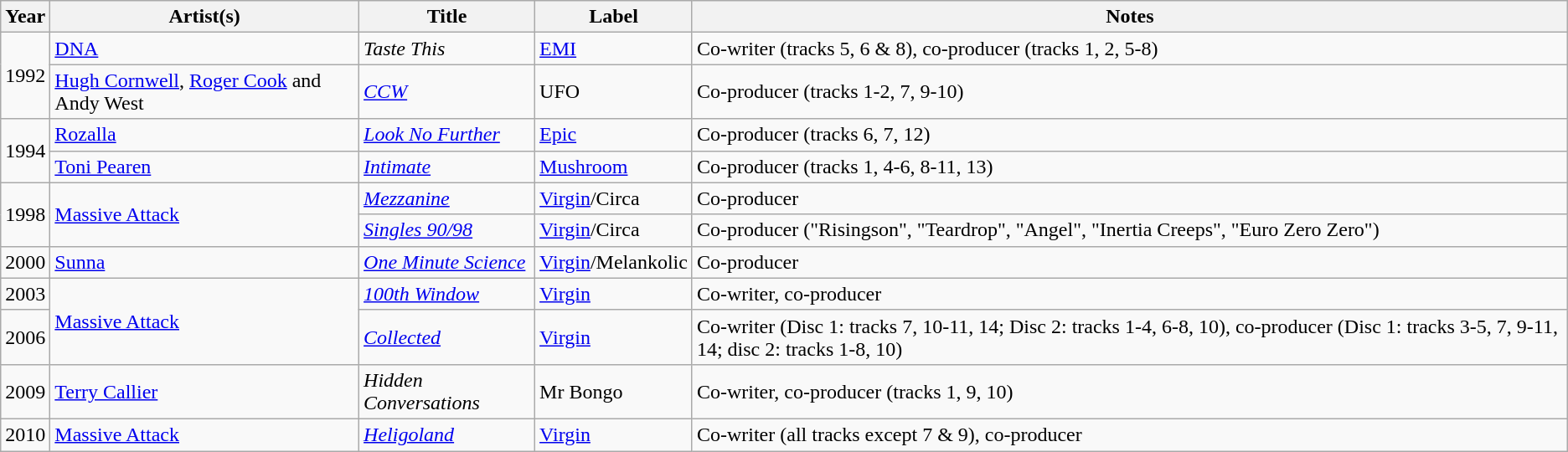<table class="wikitable sortable">
<tr>
<th>Year</th>
<th>Artist(s)</th>
<th>Title</th>
<th>Label</th>
<th>Notes</th>
</tr>
<tr>
<td rowspan="2">1992</td>
<td><a href='#'>DNA</a></td>
<td><em>Taste This</em></td>
<td><a href='#'>EMI</a></td>
<td>Co-writer (tracks 5, 6 & 8), co-producer (tracks 1, 2, 5-8)</td>
</tr>
<tr>
<td><a href='#'>Hugh Cornwell</a>, <a href='#'>Roger Cook</a> and Andy West</td>
<td><em><a href='#'>CCW</a></em></td>
<td>UFO</td>
<td>Co-producer (tracks 1-2, 7, 9-10)</td>
</tr>
<tr>
<td rowspan="2">1994</td>
<td><a href='#'>Rozalla</a></td>
<td><em><a href='#'>Look No Further</a></em></td>
<td><a href='#'>Epic</a></td>
<td>Co-producer (tracks 6, 7, 12)</td>
</tr>
<tr>
<td><a href='#'>Toni Pearen</a></td>
<td><em><a href='#'>Intimate</a></em></td>
<td><a href='#'>Mushroom</a></td>
<td>Co-producer (tracks 1, 4-6, 8-11, 13)</td>
</tr>
<tr>
<td rowspan="2">1998</td>
<td rowspan="2"><a href='#'>Massive Attack</a></td>
<td><em><a href='#'>Mezzanine</a></em></td>
<td><a href='#'>Virgin</a>/Circa</td>
<td>Co-producer</td>
</tr>
<tr>
<td><em><a href='#'>Singles 90/98</a></em></td>
<td><a href='#'>Virgin</a>/Circa</td>
<td>Co-producer ("Risingson", "Teardrop", "Angel", "Inertia Creeps", "Euro Zero Zero")</td>
</tr>
<tr>
<td>2000</td>
<td><a href='#'>Sunna</a></td>
<td><em><a href='#'>One Minute Science</a></em></td>
<td><a href='#'>Virgin</a>/Melankolic</td>
<td>Co-producer</td>
</tr>
<tr>
<td>2003</td>
<td rowspan="2"><a href='#'>Massive Attack</a></td>
<td><em><a href='#'>100th Window</a></em></td>
<td><a href='#'>Virgin</a></td>
<td>Co-writer, co-producer</td>
</tr>
<tr>
<td>2006</td>
<td><em><a href='#'>Collected</a></em></td>
<td><a href='#'>Virgin</a></td>
<td>Co-writer (Disc 1: tracks 7, 10-11, 14; Disc 2: tracks 1-4, 6-8, 10), co-producer (Disc 1: tracks 3-5, 7, 9-11, 14; disc 2: tracks 1-8, 10)</td>
</tr>
<tr>
<td>2009</td>
<td><a href='#'>Terry Callier</a></td>
<td><em>Hidden Conversations</em></td>
<td>Mr Bongo</td>
<td>Co-writer, co-producer (tracks 1, 9, 10)</td>
</tr>
<tr>
<td>2010</td>
<td><a href='#'>Massive Attack</a></td>
<td><em><a href='#'>Heligoland</a></em></td>
<td><a href='#'>Virgin</a></td>
<td>Co-writer (all tracks except 7 & 9), co-producer</td>
</tr>
</table>
